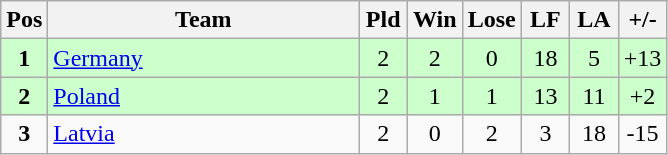<table class="wikitable" style="font-size: 100%">
<tr>
<th width=20>Pos</th>
<th width=200>Team</th>
<th width=25>Pld</th>
<th width=25>Win</th>
<th width=25>Lose</th>
<th width=25>LF</th>
<th width=25>LA</th>
<th width=25>+/-</th>
</tr>
<tr align=center style="background: #ccffcc;">
<td><strong>1</strong></td>
<td align="left"> <a href='#'>Germany</a></td>
<td>2</td>
<td>2</td>
<td>0</td>
<td>18</td>
<td>5</td>
<td>+13</td>
</tr>
<tr align=center style="background: #ccffcc;">
<td><strong>2</strong></td>
<td align="left"> <a href='#'>Poland</a></td>
<td>2</td>
<td>1</td>
<td>1</td>
<td>13</td>
<td>11</td>
<td>+2</td>
</tr>
<tr align=center>
<td><strong>3</strong></td>
<td align="left"> <a href='#'>Latvia</a></td>
<td>2</td>
<td>0</td>
<td>2</td>
<td>3</td>
<td>18</td>
<td>-15</td>
</tr>
</table>
